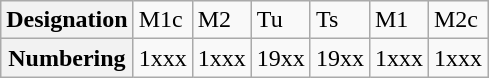<table class="wikitable">
<tr>
<th>Designation</th>
<td>M1c</td>
<td>M2</td>
<td>Tu</td>
<td>Ts</td>
<td>M1</td>
<td>M2c</td>
</tr>
<tr>
<th>Numbering</th>
<td>1xxx</td>
<td>1xxx</td>
<td>19xx</td>
<td>19xx</td>
<td>1xxx</td>
<td>1xxx</td>
</tr>
</table>
